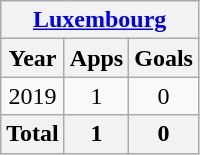<table class="wikitable" style="text-align:center">
<tr>
<th colspan=3><a href='#'>Luxembourg</a></th>
</tr>
<tr>
<th>Year</th>
<th>Apps</th>
<th>Goals</th>
</tr>
<tr>
<td>2019</td>
<td>1</td>
<td>0</td>
</tr>
<tr>
<th>Total</th>
<th>1</th>
<th>0</th>
</tr>
</table>
